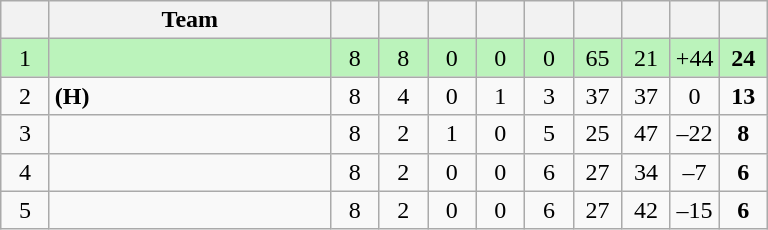<table class="wikitable" style="text-align: center; font-size: 100%;">
<tr>
<th width="25"></th>
<th width="180">Team</th>
<th width="25"></th>
<th width="25"></th>
<th width="25"></th>
<th width="25"></th>
<th width="25"></th>
<th width="25"></th>
<th width="25"></th>
<th width="25"></th>
<th width="25"></th>
</tr>
<tr style="background-color: #bbf3bb;">
<td>1</td>
<td align=left></td>
<td>8</td>
<td>8</td>
<td>0</td>
<td>0</td>
<td>0</td>
<td>65</td>
<td>21</td>
<td>+44</td>
<td><strong>24</strong></td>
</tr>
<tr>
<td>2</td>
<td align=left> <strong>(H)</strong></td>
<td>8</td>
<td>4</td>
<td>0</td>
<td>1</td>
<td>3</td>
<td>37</td>
<td>37</td>
<td>0</td>
<td><strong>13</strong></td>
</tr>
<tr>
<td>3</td>
<td align=left></td>
<td>8</td>
<td>2</td>
<td>1</td>
<td>0</td>
<td>5</td>
<td>25</td>
<td>47</td>
<td>–22</td>
<td><strong>8</strong></td>
</tr>
<tr>
<td>4</td>
<td align=left></td>
<td>8</td>
<td>2</td>
<td>0</td>
<td>0</td>
<td>6</td>
<td>27</td>
<td>34</td>
<td>–7</td>
<td><strong>6</strong></td>
</tr>
<tr>
<td>5</td>
<td align=left></td>
<td>8</td>
<td>2</td>
<td>0</td>
<td>0</td>
<td>6</td>
<td>27</td>
<td>42</td>
<td>–15</td>
<td><strong>6</strong></td>
</tr>
</table>
